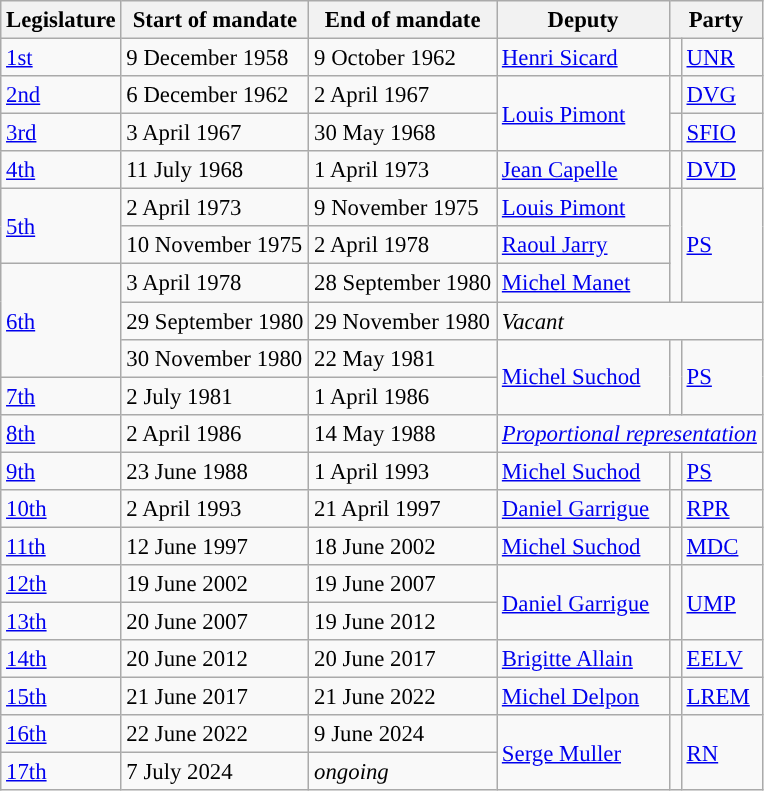<table class="wikitable" style="font-size:95%;">
<tr>
<th>Legislature</th>
<th>Start of mandate</th>
<th>End of mandate</th>
<th>Deputy</th>
<th colspan="2">Party</th>
</tr>
<tr>
<td><a href='#'>1st</a></td>
<td>9 December 1958</td>
<td>9 October 1962</td>
<td><a href='#'>Henri Sicard</a></td>
<td style="color:inherit;background:"></td>
<td><a href='#'>UNR</a></td>
</tr>
<tr>
<td><a href='#'>2nd</a></td>
<td>6 December 1962</td>
<td>2 April 1967</td>
<td rowspan="2"><a href='#'>Louis Pimont</a></td>
<td style="color:inherit;background:"></td>
<td><a href='#'>DVG</a></td>
</tr>
<tr>
<td><a href='#'>3rd</a></td>
<td>3 April 1967</td>
<td>30 May 1968</td>
<td style="color:inherit;background:"></td>
<td><a href='#'>SFIO</a></td>
</tr>
<tr>
<td><a href='#'>4th</a></td>
<td>11 July 1968</td>
<td>1 April 1973</td>
<td><a href='#'>Jean Capelle</a></td>
<td style="color:inherit;background:"></td>
<td><a href='#'>DVD</a></td>
</tr>
<tr>
<td rowspan="2"><a href='#'>5th</a></td>
<td>2 April 1973</td>
<td>9 November 1975</td>
<td><a href='#'>Louis Pimont</a></td>
<td rowspan="3" style="color:inherit;background:"></td>
<td rowspan="3"><a href='#'>PS</a></td>
</tr>
<tr>
<td>10 November 1975</td>
<td>2 April 1978</td>
<td><a href='#'>Raoul Jarry</a></td>
</tr>
<tr>
<td rowspan="3"><a href='#'>6th</a></td>
<td>3 April 1978</td>
<td>28 September 1980</td>
<td><a href='#'>Michel Manet</a></td>
</tr>
<tr>
<td>29 September 1980</td>
<td>29 November 1980</td>
<td colspan="3"><em>Vacant</em></td>
</tr>
<tr>
<td>30 November 1980</td>
<td>22 May 1981</td>
<td rowspan="2"><a href='#'>Michel Suchod</a></td>
<td rowspan="2" style="color:inherit;background:"></td>
<td rowspan="2"><a href='#'>PS</a></td>
</tr>
<tr>
<td><a href='#'>7th</a></td>
<td>2 July 1981</td>
<td>1 April 1986</td>
</tr>
<tr>
<td><a href='#'>8th</a></td>
<td>2 April 1986</td>
<td>14 May 1988</td>
<td colspan="3"><em><a href='#'>Proportional representation</a></em></td>
</tr>
<tr>
<td><a href='#'>9th</a></td>
<td>23 June 1988</td>
<td>1 April 1993</td>
<td><a href='#'>Michel Suchod</a></td>
<td style="color:inherit;background:"></td>
<td><a href='#'>PS</a></td>
</tr>
<tr>
<td><a href='#'>10th</a></td>
<td>2 April 1993</td>
<td>21 April 1997</td>
<td><a href='#'>Daniel Garrigue</a></td>
<td style="color:inherit;background:"></td>
<td><a href='#'>RPR</a></td>
</tr>
<tr>
<td><a href='#'>11th</a></td>
<td>12 June 1997</td>
<td>18 June 2002</td>
<td><a href='#'>Michel Suchod</a></td>
<td style="color:inherit;background:"></td>
<td><a href='#'>MDC</a></td>
</tr>
<tr>
<td><a href='#'>12th</a></td>
<td>19 June 2002</td>
<td>19 June 2007</td>
<td rowspan="2"><a href='#'>Daniel Garrigue</a></td>
<td rowspan="2" style="color:inherit;background:"></td>
<td rowspan="2"><a href='#'>UMP</a></td>
</tr>
<tr>
<td><a href='#'>13th</a></td>
<td>20 June 2007</td>
<td>19 June 2012</td>
</tr>
<tr>
<td><a href='#'>14th</a></td>
<td>20 June 2012</td>
<td>20 June 2017</td>
<td><a href='#'>Brigitte Allain</a></td>
<td style="color:inherit;background:"></td>
<td><a href='#'>EELV</a></td>
</tr>
<tr>
<td><a href='#'>15th</a></td>
<td>21 June 2017</td>
<td>21 June 2022</td>
<td><a href='#'>Michel Delpon</a></td>
<td style="color:inherit;background:"></td>
<td><a href='#'>LREM</a></td>
</tr>
<tr>
<td><a href='#'>16th</a></td>
<td>22 June 2022</td>
<td>9 June 2024</td>
<td rowspan="2"><a href='#'>Serge Muller</a></td>
<td rowspan="2" style="color:inherit;background:"></td>
<td rowspan="2"><a href='#'>RN</a></td>
</tr>
<tr>
<td><a href='#'>17th</a></td>
<td>7 July 2024</td>
<td><em>ongoing</em></td>
</tr>
</table>
